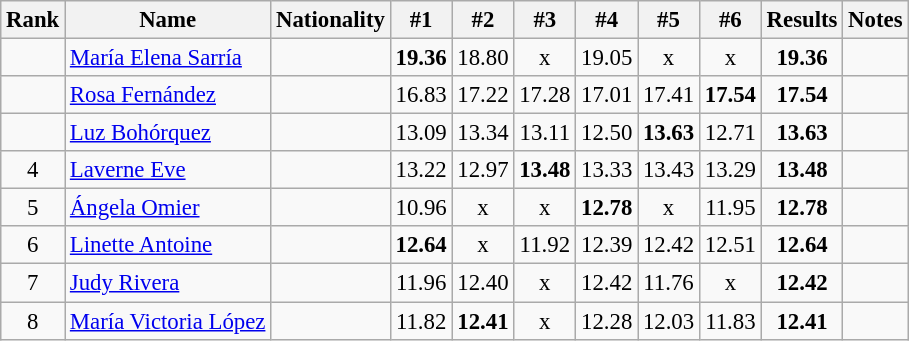<table class="wikitable sortable" style="text-align:center;font-size:95%">
<tr>
<th>Rank</th>
<th>Name</th>
<th>Nationality</th>
<th>#1</th>
<th>#2</th>
<th>#3</th>
<th>#4</th>
<th>#5</th>
<th>#6</th>
<th>Results</th>
<th>Notes</th>
</tr>
<tr>
<td></td>
<td align=left><a href='#'>María Elena Sarría</a></td>
<td align=left></td>
<td><strong>19.36</strong></td>
<td>18.80</td>
<td>x</td>
<td>19.05</td>
<td>x</td>
<td>x</td>
<td><strong>19.36</strong></td>
<td></td>
</tr>
<tr>
<td></td>
<td align=left><a href='#'>Rosa Fernández</a></td>
<td align=left></td>
<td>16.83</td>
<td>17.22</td>
<td>17.28</td>
<td>17.01</td>
<td>17.41</td>
<td><strong>17.54</strong></td>
<td><strong>17.54</strong></td>
<td></td>
</tr>
<tr>
<td></td>
<td align=left><a href='#'>Luz Bohórquez</a></td>
<td align=left></td>
<td>13.09</td>
<td>13.34</td>
<td>13.11</td>
<td>12.50</td>
<td><strong>13.63</strong></td>
<td>12.71</td>
<td><strong>13.63</strong></td>
<td></td>
</tr>
<tr>
<td>4</td>
<td align=left><a href='#'>Laverne Eve</a></td>
<td align=left></td>
<td>13.22</td>
<td>12.97</td>
<td><strong>13.48</strong></td>
<td>13.33</td>
<td>13.43</td>
<td>13.29</td>
<td><strong>13.48</strong></td>
<td></td>
</tr>
<tr>
<td>5</td>
<td align=left><a href='#'>Ángela Omier</a></td>
<td align=left></td>
<td>10.96</td>
<td>x</td>
<td>x</td>
<td><strong>12.78</strong></td>
<td>x</td>
<td>11.95</td>
<td><strong>12.78</strong></td>
<td></td>
</tr>
<tr>
<td>6</td>
<td align=left><a href='#'>Linette Antoine</a></td>
<td align=left></td>
<td><strong>12.64</strong></td>
<td>x</td>
<td>11.92</td>
<td>12.39</td>
<td>12.42</td>
<td>12.51</td>
<td><strong>12.64</strong></td>
<td></td>
</tr>
<tr>
<td>7</td>
<td align=left><a href='#'>Judy Rivera</a></td>
<td align=left></td>
<td>11.96</td>
<td>12.40</td>
<td>x</td>
<td>12.42</td>
<td>11.76</td>
<td>x</td>
<td><strong>12.42</strong></td>
<td></td>
</tr>
<tr>
<td>8</td>
<td align=left><a href='#'>María Victoria López</a></td>
<td align=left></td>
<td>11.82</td>
<td><strong>12.41</strong></td>
<td>x</td>
<td>12.28</td>
<td>12.03</td>
<td>11.83</td>
<td><strong>12.41</strong></td>
<td></td>
</tr>
</table>
